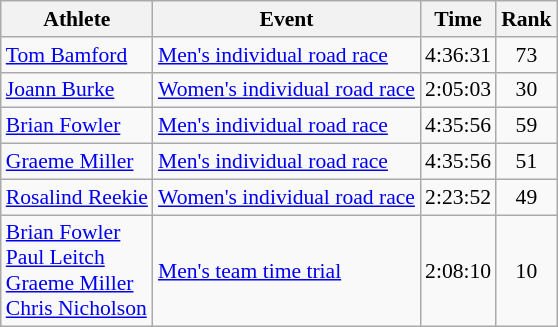<table class=wikitable style="font-size:90%;">
<tr>
<th>Athlete</th>
<th>Event</th>
<th>Time</th>
<th>Rank</th>
</tr>
<tr align=center>
<td align=left><a href='#'>Tom Bamford</a></td>
<td align=left><a href='#'>Men's individual road race</a></td>
<td>4:36:31</td>
<td>73</td>
</tr>
<tr align=center>
<td align=left><a href='#'>Joann Burke</a></td>
<td align=left><a href='#'>Women's individual road race</a></td>
<td>2:05:03</td>
<td>30</td>
</tr>
<tr align=center>
<td align=left><a href='#'>Brian Fowler</a></td>
<td align=left><a href='#'>Men's individual road race</a></td>
<td>4:35:56</td>
<td>59</td>
</tr>
<tr align=center>
<td align=left><a href='#'>Graeme Miller</a></td>
<td align=left><a href='#'>Men's individual road race</a></td>
<td>4:35:56</td>
<td>51</td>
</tr>
<tr align=center>
<td align=left><a href='#'>Rosalind Reekie</a></td>
<td align=left><a href='#'>Women's individual road race</a></td>
<td>2:23:52</td>
<td>49</td>
</tr>
<tr align=center>
<td align=left><a href='#'>Brian Fowler</a><br><a href='#'>Paul Leitch</a><br><a href='#'>Graeme Miller</a><br><a href='#'>Chris Nicholson</a></td>
<td align=left><a href='#'>Men's team time trial</a></td>
<td>2:08:10</td>
<td>10</td>
</tr>
</table>
